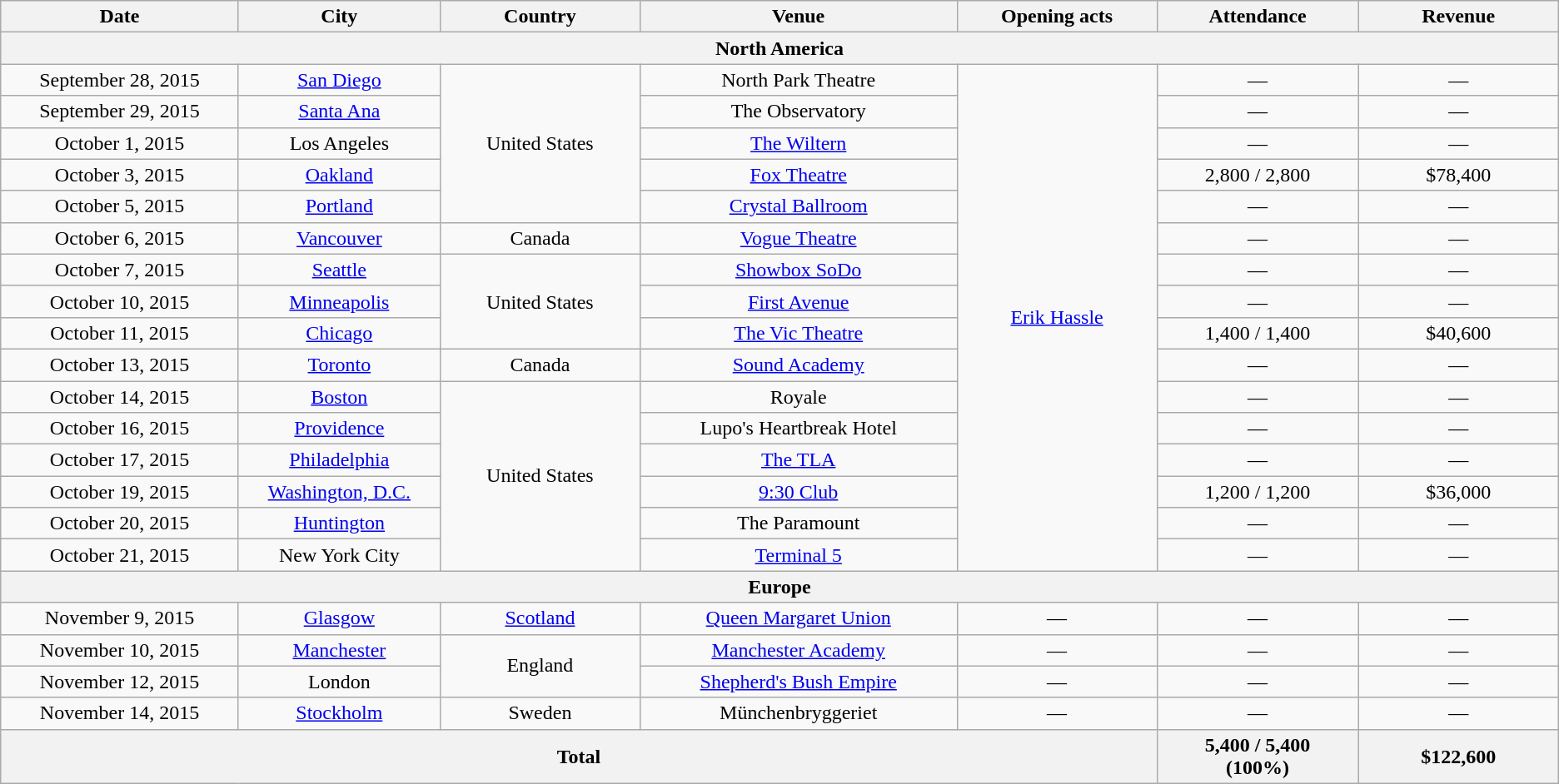<table class="wikitable wplainrowheaders" style="text-align:center;">
<tr>
<th scope="col" style="width:12em;">Date</th>
<th scope="col" style="width:10em;">City</th>
<th scope="col" style="width:10em;">Country</th>
<th scope="col" style="width:16em;">Venue</th>
<th scope="col" style="width:10em;">Opening acts</th>
<th scope="col" style="width:10em;">Attendance</th>
<th scope="col" style="width:10em;">Revenue</th>
</tr>
<tr>
<th colspan="7">North America</th>
</tr>
<tr>
<td>September 28, 2015</td>
<td><a href='#'>San Diego</a></td>
<td rowspan="5">United States</td>
<td>North Park Theatre</td>
<td rowspan="16"><a href='#'>Erik Hassle</a></td>
<td>—</td>
<td>—</td>
</tr>
<tr>
<td>September 29, 2015</td>
<td><a href='#'>Santa Ana</a></td>
<td>The Observatory</td>
<td>—</td>
<td>—</td>
</tr>
<tr>
<td>October 1, 2015</td>
<td>Los Angeles</td>
<td><a href='#'>The Wiltern</a></td>
<td>—</td>
<td>—</td>
</tr>
<tr>
<td>October 3, 2015</td>
<td><a href='#'>Oakland</a></td>
<td><a href='#'>Fox Theatre</a></td>
<td>2,800 / 2,800</td>
<td>$78,400</td>
</tr>
<tr>
<td>October 5, 2015</td>
<td><a href='#'>Portland</a></td>
<td><a href='#'>Crystal Ballroom</a></td>
<td>—</td>
<td>—</td>
</tr>
<tr>
<td>October 6, 2015</td>
<td><a href='#'>Vancouver</a></td>
<td>Canada</td>
<td><a href='#'>Vogue Theatre</a></td>
<td>—</td>
<td>—</td>
</tr>
<tr>
<td>October 7, 2015</td>
<td><a href='#'>Seattle</a></td>
<td rowspan="3">United States</td>
<td><a href='#'>Showbox SoDo</a></td>
<td>—</td>
<td>—</td>
</tr>
<tr>
<td>October 10, 2015</td>
<td><a href='#'>Minneapolis</a></td>
<td><a href='#'>First Avenue</a></td>
<td>—</td>
<td>—</td>
</tr>
<tr>
<td>October 11, 2015</td>
<td><a href='#'>Chicago</a></td>
<td><a href='#'>The Vic Theatre</a></td>
<td>1,400 / 1,400</td>
<td>$40,600</td>
</tr>
<tr>
<td>October 13, 2015</td>
<td><a href='#'>Toronto</a></td>
<td>Canada</td>
<td><a href='#'>Sound Academy</a></td>
<td>—</td>
<td>—</td>
</tr>
<tr>
<td>October 14, 2015</td>
<td><a href='#'>Boston</a></td>
<td rowspan="6">United States</td>
<td>Royale</td>
<td>—</td>
<td>—</td>
</tr>
<tr>
<td>October 16, 2015</td>
<td><a href='#'>Providence</a></td>
<td>Lupo's Heartbreak Hotel</td>
<td>—</td>
<td>—</td>
</tr>
<tr>
<td>October 17, 2015</td>
<td><a href='#'>Philadelphia</a></td>
<td><a href='#'>The TLA</a></td>
<td>—</td>
<td>—</td>
</tr>
<tr>
<td>October 19, 2015</td>
<td><a href='#'>Washington, D.C.</a></td>
<td><a href='#'>9:30 Club</a></td>
<td>1,200 / 1,200</td>
<td>$36,000</td>
</tr>
<tr>
<td>October 20, 2015</td>
<td><a href='#'>Huntington</a></td>
<td>The Paramount</td>
<td>—</td>
<td>—</td>
</tr>
<tr>
<td>October 21, 2015</td>
<td>New York City</td>
<td><a href='#'>Terminal 5</a></td>
<td>—</td>
<td>—</td>
</tr>
<tr>
<th colspan="7">Europe</th>
</tr>
<tr>
<td>November 9, 2015</td>
<td><a href='#'>Glasgow</a></td>
<td><a href='#'>Scotland</a></td>
<td><a href='#'>Queen Margaret Union</a></td>
<td>—</td>
<td>—</td>
<td>—</td>
</tr>
<tr>
<td>November 10, 2015</td>
<td><a href='#'>Manchester</a></td>
<td rowspan="2">England</td>
<td><a href='#'>Manchester Academy</a></td>
<td>—</td>
<td>—</td>
<td>—</td>
</tr>
<tr>
<td>November 12, 2015</td>
<td>London</td>
<td><a href='#'>Shepherd's Bush Empire</a></td>
<td>—</td>
<td>—</td>
<td>—</td>
</tr>
<tr>
<td>November 14, 2015</td>
<td><a href='#'>Stockholm</a></td>
<td>Sweden</td>
<td>Münchenbryggeriet</td>
<td>—</td>
<td>—</td>
<td>—</td>
</tr>
<tr>
<th colspan="5">Total</th>
<th>5,400 / 5,400<br>(100%)</th>
<th>$122,600</th>
</tr>
</table>
